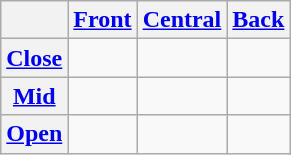<table class="wikitable" style="text-align:center;">
<tr>
<th></th>
<th><a href='#'>Front</a></th>
<th><a href='#'>Central</a></th>
<th><a href='#'>Back</a></th>
</tr>
<tr>
<th><a href='#'>Close</a></th>
<td></td>
<td></td>
<td></td>
</tr>
<tr>
<th><a href='#'>Mid</a></th>
<td></td>
<td></td>
<td></td>
</tr>
<tr>
<th><a href='#'>Open</a></th>
<td></td>
<td></td>
<td></td>
</tr>
</table>
